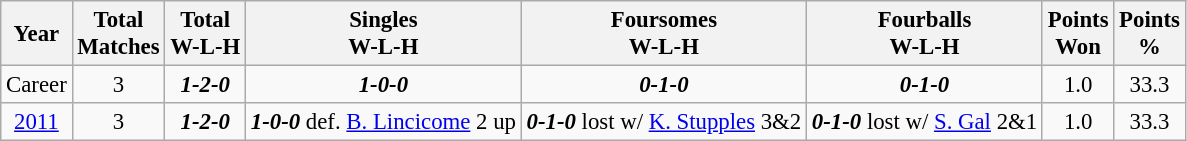<table class="wikitable" style="text-align:center; font-size: 95%;">
<tr>
<th>Year</th>
<th>Total<br>Matches</th>
<th>Total<br>W-L-H</th>
<th>Singles<br>W-L-H</th>
<th>Foursomes<br>W-L-H</th>
<th>Fourballs<br>W-L-H</th>
<th>Points<br>Won</th>
<th>Points<br>%</th>
</tr>
<tr>
<td>Career</td>
<td>3</td>
<td><strong><em>1-2-0</em></strong></td>
<td><strong><em>1-0-0</em></strong></td>
<td><strong><em>0-1-0</em></strong></td>
<td><strong><em>0-1-0</em></strong></td>
<td>1.0</td>
<td>33.3</td>
</tr>
<tr>
<td><a href='#'>2011</a></td>
<td>3</td>
<td><strong><em>1-2-0</em></strong></td>
<td><strong><em>1-0-0</em></strong> def. <a href='#'>B. Lincicome</a> 2 up</td>
<td><strong><em>0-1-0</em></strong> lost w/ <a href='#'>K. Stupples</a> 3&2</td>
<td><strong><em>0-1-0</em></strong> lost w/ <a href='#'>S. Gal</a> 2&1</td>
<td>1.0</td>
<td>33.3</td>
</tr>
</table>
